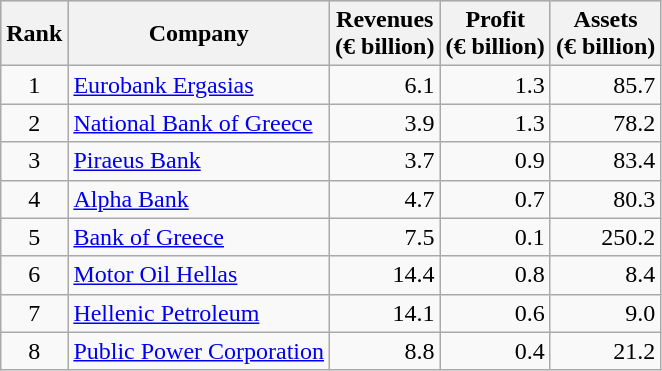<table class="wikitable sortable">
<tr style="background:#ccc; text-align:center; vertical-align:middle;">
<th>Rank</th>
<th>Company</th>
<th>Revenues<br>(€ billion)</th>
<th>Profit<br>(€ billion)</th>
<th>Assets<br>(€ billion)</th>
</tr>
<tr style="text-align:right;">
<td style="text-align:center;">1</td>
<td style="text-align:left;"><a href='#'>Eurobank Ergasias</a></td>
<td>6.1</td>
<td>1.3</td>
<td>85.7</td>
</tr>
<tr style="text-align:right;">
<td style="text-align:center;">2</td>
<td style="text-align:left;"><a href='#'>National Bank of Greece</a></td>
<td>3.9</td>
<td>1.3</td>
<td>78.2</td>
</tr>
<tr style="text-align:right;">
<td style="text-align:center;">3</td>
<td style="text-align:left;"><a href='#'>Piraeus Bank</a></td>
<td>3.7</td>
<td>0.9</td>
<td>83.4</td>
</tr>
<tr style="text-align:right;">
<td style="text-align:center;">4</td>
<td style="text-align:left;"><a href='#'>Alpha Bank</a></td>
<td>4.7</td>
<td>0.7</td>
<td>80.3</td>
</tr>
<tr style="text-align:right;">
<td style="text-align:center;">5</td>
<td style="text-align:left;"><a href='#'>Bank of Greece</a></td>
<td>7.5</td>
<td>0.1</td>
<td>250.2</td>
</tr>
<tr style="text-align:right;">
<td style="text-align:center;">6</td>
<td style="text-align:left;"><a href='#'>Motor Oil Hellas</a></td>
<td>14.4</td>
<td>0.8</td>
<td>8.4</td>
</tr>
<tr style="text-align:right;">
<td style="text-align:center;">7</td>
<td style="text-align:left;"><a href='#'>Hellenic Petroleum</a></td>
<td>14.1</td>
<td>0.6</td>
<td>9.0</td>
</tr>
<tr style="text-align:right;">
<td style="text-align:center;">8</td>
<td style="text-align:left;"><a href='#'>Public Power Corporation</a></td>
<td>8.8</td>
<td>0.4</td>
<td>21.2</td>
</tr>
</table>
